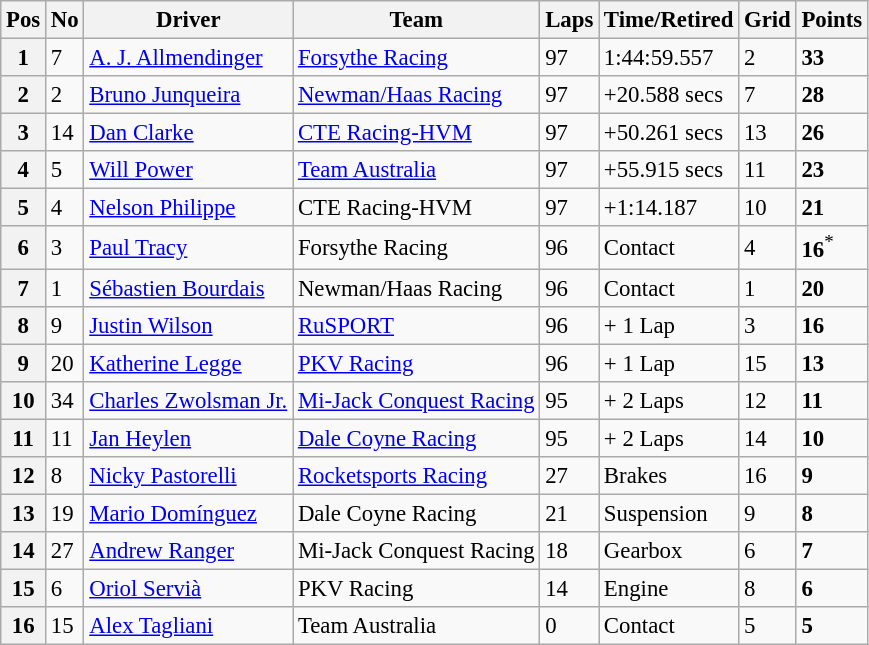<table class="wikitable" style="font-size:95%;">
<tr>
<th>Pos</th>
<th>No</th>
<th>Driver</th>
<th>Team</th>
<th>Laps</th>
<th>Time/Retired</th>
<th>Grid</th>
<th>Points</th>
</tr>
<tr>
<th>1</th>
<td>7</td>
<td> <a href='#'>A. J. Allmendinger</a></td>
<td><a href='#'>Forsythe Racing</a></td>
<td>97</td>
<td>1:44:59.557</td>
<td>2</td>
<td><strong>33</strong></td>
</tr>
<tr>
<th>2</th>
<td>2</td>
<td> <a href='#'>Bruno Junqueira</a></td>
<td><a href='#'>Newman/Haas Racing</a></td>
<td>97</td>
<td>+20.588 secs</td>
<td>7</td>
<td><strong>28</strong></td>
</tr>
<tr>
<th>3</th>
<td>14</td>
<td> <a href='#'>Dan Clarke</a></td>
<td><a href='#'>CTE Racing-HVM</a></td>
<td>97</td>
<td>+50.261 secs</td>
<td>13</td>
<td><strong>26</strong></td>
</tr>
<tr>
<th>4</th>
<td>5</td>
<td> <a href='#'>Will Power</a></td>
<td><a href='#'>Team Australia</a></td>
<td>97</td>
<td>+55.915 secs</td>
<td>11</td>
<td><strong>23</strong></td>
</tr>
<tr>
<th>5</th>
<td>4</td>
<td> <a href='#'>Nelson Philippe</a></td>
<td>CTE Racing-HVM</td>
<td>97</td>
<td>+1:14.187</td>
<td>10</td>
<td><strong>21</strong></td>
</tr>
<tr>
<th>6</th>
<td>3</td>
<td> <a href='#'>Paul Tracy</a></td>
<td>Forsythe Racing</td>
<td>96</td>
<td>Contact</td>
<td>4</td>
<td><strong>16</strong><sup>*</sup></td>
</tr>
<tr>
<th>7</th>
<td>1</td>
<td> <a href='#'>Sébastien Bourdais</a></td>
<td>Newman/Haas Racing</td>
<td>96</td>
<td>Contact</td>
<td>1</td>
<td><strong>20</strong></td>
</tr>
<tr>
<th>8</th>
<td>9</td>
<td> <a href='#'>Justin Wilson</a></td>
<td><a href='#'>RuSPORT</a></td>
<td>96</td>
<td>+ 1 Lap</td>
<td>3</td>
<td><strong>16</strong></td>
</tr>
<tr>
<th>9</th>
<td>20</td>
<td> <a href='#'>Katherine Legge</a></td>
<td><a href='#'>PKV Racing</a></td>
<td>96</td>
<td>+ 1 Lap</td>
<td>15</td>
<td><strong>13</strong></td>
</tr>
<tr>
<th>10</th>
<td>34</td>
<td> <a href='#'>Charles Zwolsman Jr.</a></td>
<td><a href='#'>Mi-Jack Conquest Racing</a></td>
<td>95</td>
<td>+ 2 Laps</td>
<td>12</td>
<td><strong>11</strong></td>
</tr>
<tr>
<th>11</th>
<td>11</td>
<td> <a href='#'>Jan Heylen</a></td>
<td><a href='#'>Dale Coyne Racing</a></td>
<td>95</td>
<td>+ 2 Laps</td>
<td>14</td>
<td><strong>10</strong></td>
</tr>
<tr>
<th>12</th>
<td>8</td>
<td> <a href='#'>Nicky Pastorelli</a></td>
<td><a href='#'>Rocketsports Racing</a></td>
<td>27</td>
<td>Brakes</td>
<td>16</td>
<td><strong>9</strong></td>
</tr>
<tr>
<th>13</th>
<td>19</td>
<td> <a href='#'>Mario Domínguez</a></td>
<td>Dale Coyne Racing</td>
<td>21</td>
<td>Suspension</td>
<td>9</td>
<td><strong>8</strong></td>
</tr>
<tr>
<th>14</th>
<td>27</td>
<td> <a href='#'>Andrew Ranger</a></td>
<td>Mi-Jack Conquest Racing</td>
<td>18</td>
<td>Gearbox</td>
<td>6</td>
<td><strong>7</strong></td>
</tr>
<tr>
<th>15</th>
<td>6</td>
<td> <a href='#'>Oriol Servià</a></td>
<td>PKV Racing</td>
<td>14</td>
<td>Engine</td>
<td>8</td>
<td><strong>6</strong></td>
</tr>
<tr>
<th>16</th>
<td>15</td>
<td> <a href='#'>Alex Tagliani</a></td>
<td>Team Australia</td>
<td>0</td>
<td>Contact</td>
<td>5</td>
<td><strong>5</strong></td>
</tr>
</table>
